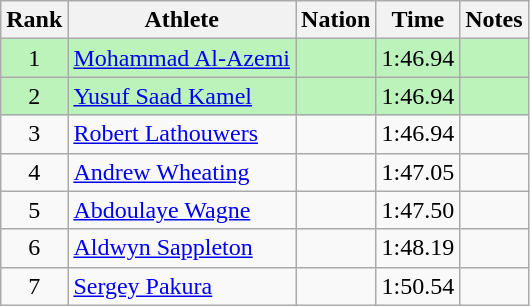<table class="wikitable sortable" style="text-align:center">
<tr>
<th>Rank</th>
<th>Athlete</th>
<th>Nation</th>
<th>Time</th>
<th>Notes</th>
</tr>
<tr bgcolor=bbf3bb>
<td>1</td>
<td align="left"><a href='#'>Mohammad Al-Azemi</a></td>
<td align="left"></td>
<td>1:46.94</td>
<td></td>
</tr>
<tr bgcolor=bbf3bb>
<td>2</td>
<td align="left"><a href='#'>Yusuf Saad Kamel</a></td>
<td align="left"></td>
<td>1:46.94</td>
<td></td>
</tr>
<tr>
<td>3</td>
<td align="left"><a href='#'>Robert Lathouwers</a></td>
<td align="left"></td>
<td>1:46.94</td>
<td></td>
</tr>
<tr>
<td>4</td>
<td align="left"><a href='#'>Andrew Wheating</a></td>
<td align="left"></td>
<td>1:47.05</td>
<td></td>
</tr>
<tr>
<td>5</td>
<td align="left"><a href='#'>Abdoulaye Wagne</a></td>
<td align="left"></td>
<td>1:47.50</td>
<td></td>
</tr>
<tr>
<td>6</td>
<td align="left"><a href='#'>Aldwyn Sappleton</a></td>
<td align="left"></td>
<td>1:48.19</td>
<td></td>
</tr>
<tr>
<td>7</td>
<td align="left"><a href='#'>Sergey Pakura</a></td>
<td align="left"></td>
<td>1:50.54</td>
<td></td>
</tr>
</table>
